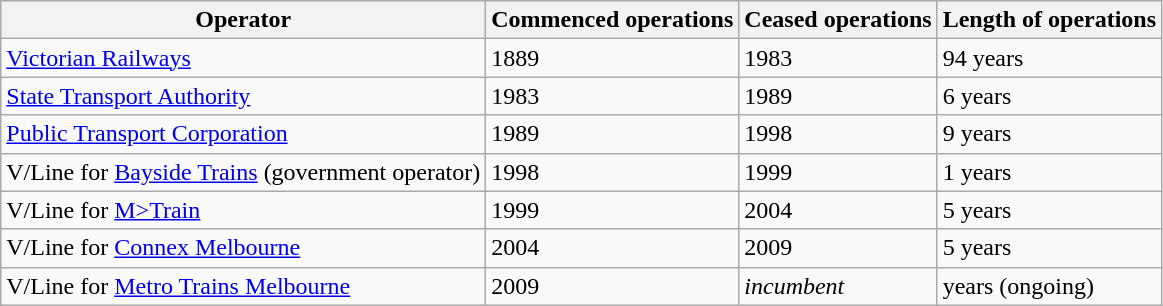<table class="wikitable">
<tr>
<th>Operator</th>
<th>Commenced operations</th>
<th>Ceased operations</th>
<th>Length of operations</th>
</tr>
<tr>
<td><a href='#'>Victorian Railways</a></td>
<td>1889</td>
<td>1983</td>
<td>94 years</td>
</tr>
<tr>
<td><a href='#'>State Transport Authority</a></td>
<td>1983</td>
<td>1989</td>
<td>6 years</td>
</tr>
<tr>
<td><a href='#'>Public Transport Corporation</a></td>
<td>1989</td>
<td>1998</td>
<td>9 years</td>
</tr>
<tr>
<td>V/Line for <a href='#'>Bayside Trains</a> (government operator)</td>
<td>1998</td>
<td>1999</td>
<td>1 years</td>
</tr>
<tr>
<td>V/Line for <a href='#'>M>Train</a></td>
<td>1999</td>
<td>2004</td>
<td>5 years</td>
</tr>
<tr>
<td>V/Line for <a href='#'>Connex Melbourne</a></td>
<td>2004</td>
<td>2009</td>
<td>5 years</td>
</tr>
<tr>
<td>V/Line for <a href='#'>Metro Trains Melbourne</a></td>
<td>2009</td>
<td><em>incumbent</em></td>
<td> years (ongoing)</td>
</tr>
</table>
